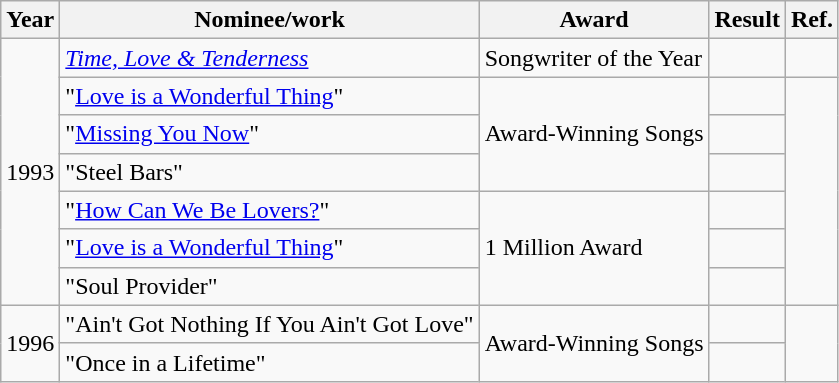<table class="wikitable">
<tr>
<th>Year</th>
<th>Nominee/work</th>
<th>Award</th>
<th>Result</th>
<th>Ref.</th>
</tr>
<tr>
<td rowspan=7>1993</td>
<td><em><a href='#'>Time, Love & Tenderness</a></em></td>
<td>Songwriter of the Year</td>
<td></td>
</tr>
<tr>
<td>"<a href='#'>Love is a Wonderful Thing</a>"</td>
<td rowspan=3>Award-Winning Songs</td>
<td></td>
<td rowspan=6></td>
</tr>
<tr>
<td>"<a href='#'>Missing You Now</a>"</td>
<td></td>
</tr>
<tr>
<td>"Steel Bars"</td>
<td></td>
</tr>
<tr>
<td>"<a href='#'>How Can We Be Lovers?</a>"</td>
<td rowspan=3>1 Million Award</td>
<td></td>
</tr>
<tr>
<td>"<a href='#'>Love is a Wonderful Thing</a>"</td>
<td></td>
</tr>
<tr>
<td>"Soul Provider"</td>
<td></td>
</tr>
<tr>
<td rowspan=2>1996</td>
<td>"Ain't Got Nothing If You Ain't Got Love"</td>
<td rowspan=2>Award-Winning Songs</td>
<td></td>
<td rowspan=2></td>
</tr>
<tr>
<td>"Once in a Lifetime"</td>
<td></td>
</tr>
</table>
